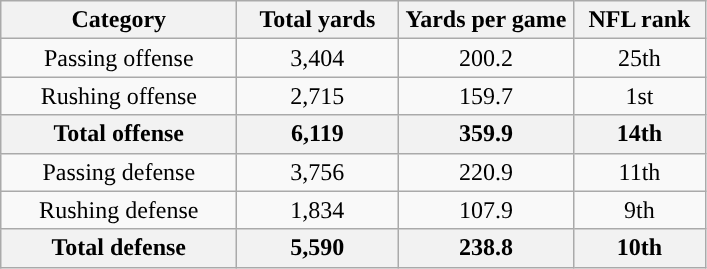<table class="wikitable" style="text-align:center">
<tr>
<th width="150">Category</th>
<th width="100">Total yards</th>
<th width="110">Yards per game</th>
<th width="80">NFL rank<br></th>
</tr>
<tr>
<td>Passing offense</td>
<td>3,404</td>
<td>200.2</td>
<td>25th</td>
</tr>
<tr>
<td>Rushing offense</td>
<td>2,715</td>
<td>159.7</td>
<td>1st</td>
</tr>
<tr>
<th>Total offense</th>
<th>6,119</th>
<th>359.9</th>
<th>14th</th>
</tr>
<tr>
<td>Passing defense</td>
<td>3,756</td>
<td>220.9</td>
<td>11th</td>
</tr>
<tr>
<td>Rushing defense</td>
<td>1,834</td>
<td>107.9</td>
<td>9th</td>
</tr>
<tr>
<th>Total defense</th>
<th>5,590</th>
<th>238.8</th>
<th>10th</th>
</tr>
</table>
